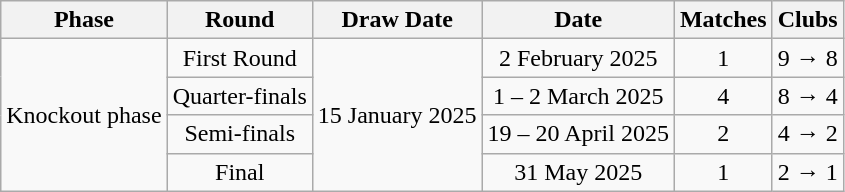<table class="wikitable">
<tr>
<th>Phase</th>
<th>Round</th>
<th>Draw Date</th>
<th>Date</th>
<th>Matches</th>
<th>Clubs</th>
</tr>
<tr align=center>
<td rowspan=4>Knockout phase</td>
<td>First Round</td>
<td rowspan=4>15 January 2025</td>
<td>2 February 2025</td>
<td>1</td>
<td>9 → 8</td>
</tr>
<tr align=center>
<td>Quarter-finals</td>
<td>1 – 2 March 2025</td>
<td>4</td>
<td>8 → 4</td>
</tr>
<tr align=center>
<td>Semi-finals</td>
<td>19 – 20 April 2025</td>
<td>2</td>
<td>4 → 2</td>
</tr>
<tr align=center>
<td>Final</td>
<td>31 May 2025</td>
<td>1</td>
<td>2 → 1</td>
</tr>
</table>
